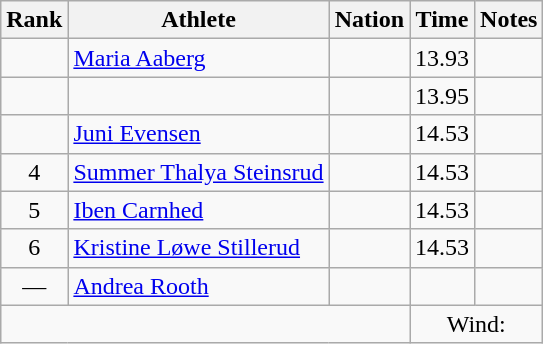<table class="wikitable sortable" style="text-align:center;">
<tr>
<th scope="col" style="width: 10px;">Rank</th>
<th scope="col">Athlete</th>
<th scope="col">Nation</th>
<th scope="col">Time</th>
<th scope="col">Notes</th>
</tr>
<tr>
<td></td>
<td align=left><a href='#'>Maria Aaberg</a></td>
<td align=left></td>
<td>13.93</td>
<td></td>
</tr>
<tr>
<td></td>
<td align=left></td>
<td align=left></td>
<td>13.95</td>
<td></td>
</tr>
<tr>
<td></td>
<td align=left><a href='#'>Juni Evensen</a></td>
<td align=left></td>
<td>14.53</td>
<td></td>
</tr>
<tr>
<td>4</td>
<td align=left><a href='#'>Summer Thalya Steinsrud</a></td>
<td align=left></td>
<td>14.53</td>
<td></td>
</tr>
<tr>
<td>5</td>
<td align=left><a href='#'>Iben Carnhed</a></td>
<td align=left></td>
<td>14.53</td>
<td></td>
</tr>
<tr>
<td>6</td>
<td align=left><a href='#'>Kristine Løwe Stillerud</a></td>
<td align=left></td>
<td>14.53</td>
<td></td>
</tr>
<tr>
<td>—</td>
<td align=left><a href='#'>Andrea Rooth</a></td>
<td align=left></td>
<td></td>
<td></td>
</tr>
<tr class="sortbottom">
<td colspan="3"></td>
<td colspan="2">Wind: </td>
</tr>
</table>
